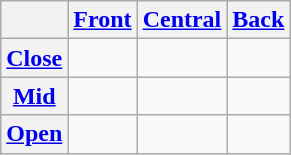<table class="wikitable" style="text-align:center;">
<tr>
<th></th>
<th><a href='#'>Front</a></th>
<th><a href='#'>Central</a></th>
<th><a href='#'>Back</a></th>
</tr>
<tr>
<th><a href='#'>Close</a></th>
<td> </td>
<td></td>
<td> </td>
</tr>
<tr>
<th><a href='#'>Mid</a></th>
<td> </td>
<td></td>
<td> </td>
</tr>
<tr>
<th><a href='#'>Open</a></th>
<td></td>
<td> </td>
<td></td>
</tr>
</table>
